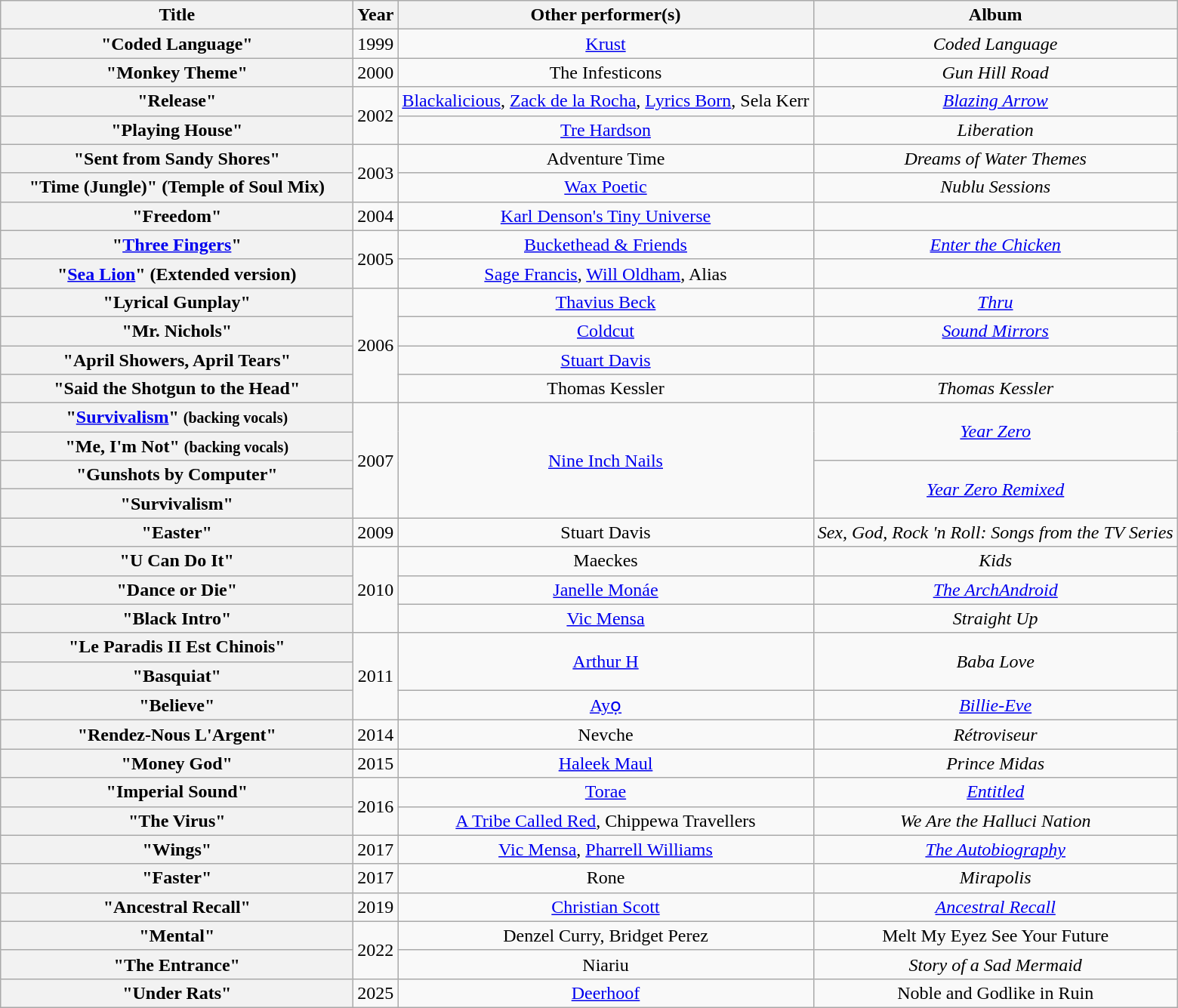<table class="wikitable plainrowheaders" style="text-align:center;">
<tr>
<th style="width:19em;">Title</th>
<th>Year</th>
<th>Other performer(s)</th>
<th>Album</th>
</tr>
<tr>
<th scope="row">"Coded Language"</th>
<td>1999</td>
<td><a href='#'>Krust</a></td>
<td><em>Coded Language</em></td>
</tr>
<tr>
<th scope="row">"Monkey Theme"</th>
<td>2000</td>
<td>The Infesticons</td>
<td><em>Gun Hill Road</em></td>
</tr>
<tr>
<th scope="row">"Release"</th>
<td rowspan="2">2002</td>
<td><a href='#'>Blackalicious</a>, <a href='#'>Zack de la Rocha</a>, <a href='#'>Lyrics Born</a>, Sela Kerr</td>
<td><em><a href='#'>Blazing Arrow</a></em></td>
</tr>
<tr>
<th scope="row">"Playing House"</th>
<td><a href='#'>Tre Hardson</a></td>
<td><em>Liberation</em></td>
</tr>
<tr>
<th scope="row">"Sent from Sandy Shores"</th>
<td rowspan="2">2003</td>
<td>Adventure Time</td>
<td><em>Dreams of Water Themes</em></td>
</tr>
<tr>
<th scope="row">"Time (Jungle)" (Temple of Soul Mix)</th>
<td><a href='#'>Wax Poetic</a></td>
<td><em>Nublu Sessions</em></td>
</tr>
<tr>
<th scope="row">"Freedom"</th>
<td>2004</td>
<td><a href='#'>Karl Denson's Tiny Universe</a></td>
<td></td>
</tr>
<tr>
<th scope="row">"<a href='#'>Three Fingers</a>"</th>
<td rowspan="2">2005</td>
<td><a href='#'>Buckethead & Friends</a></td>
<td><em><a href='#'>Enter the Chicken</a></em></td>
</tr>
<tr>
<th scope="row">"<a href='#'>Sea Lion</a>" (Extended version)</th>
<td><a href='#'>Sage Francis</a>, <a href='#'>Will Oldham</a>, Alias</td>
<td></td>
</tr>
<tr>
<th scope="row">"Lyrical Gunplay"</th>
<td rowspan="4">2006</td>
<td><a href='#'>Thavius Beck</a></td>
<td><em><a href='#'>Thru</a></em></td>
</tr>
<tr>
<th scope="row">"Mr. Nichols"</th>
<td><a href='#'>Coldcut</a></td>
<td><em><a href='#'>Sound Mirrors</a></em></td>
</tr>
<tr>
<th scope="row">"April Showers, April Tears"</th>
<td><a href='#'>Stuart Davis</a></td>
<td></td>
</tr>
<tr>
<th scope="row">"Said the Shotgun to the Head"</th>
<td>Thomas Kessler</td>
<td><em>Thomas Kessler</em></td>
</tr>
<tr>
<th scope="row">"<a href='#'>Survivalism</a>" <small>(backing vocals)</small></th>
<td rowspan="4">2007</td>
<td rowspan="4"><a href='#'>Nine Inch Nails</a></td>
<td rowspan="2"><em><a href='#'>Year Zero</a></em></td>
</tr>
<tr>
<th scope="row">"Me, I'm Not" <small>(backing vocals)</small></th>
</tr>
<tr>
<th scope="row">"Gunshots by Computer"</th>
<td rowspan="2"><em><a href='#'>Year Zero Remixed</a></em></td>
</tr>
<tr>
<th scope="row">"Survivalism"</th>
</tr>
<tr>
<th scope="row">"Easter"</th>
<td>2009</td>
<td>Stuart Davis</td>
<td><em>Sex, God, Rock 'n Roll: Songs from the TV Series</em></td>
</tr>
<tr>
<th scope="row">"U Can Do It"</th>
<td rowspan="3">2010</td>
<td>Maeckes</td>
<td><em>Kids</em></td>
</tr>
<tr>
<th scope="row">"Dance or Die"</th>
<td><a href='#'>Janelle Monáe</a></td>
<td><em><a href='#'>The ArchAndroid</a></em></td>
</tr>
<tr>
<th scope="row">"Black Intro"</th>
<td><a href='#'>Vic Mensa</a></td>
<td><em>Straight Up</em></td>
</tr>
<tr>
<th scope="row">"Le Paradis II Est Chinois"</th>
<td rowspan="3">2011</td>
<td rowspan="2"><a href='#'>Arthur H</a></td>
<td rowspan="2"><em>Baba Love</em></td>
</tr>
<tr>
<th scope="row">"Basquiat"</th>
</tr>
<tr>
<th scope="row">"Believe"</th>
<td><a href='#'>Ayọ</a></td>
<td><em><a href='#'>Billie-Eve</a></em></td>
</tr>
<tr>
<th scope="row">"Rendez-Nous L'Argent"</th>
<td>2014</td>
<td>Nevche</td>
<td><em>Rétroviseur</em></td>
</tr>
<tr>
<th scope="row">"Money God"</th>
<td>2015</td>
<td><a href='#'>Haleek Maul</a></td>
<td><em>Prince Midas</em></td>
</tr>
<tr>
<th scope="row">"Imperial Sound"</th>
<td rowspan="2">2016</td>
<td><a href='#'>Torae</a></td>
<td><em><a href='#'>Entitled</a></em></td>
</tr>
<tr>
<th scope="row">"The Virus"</th>
<td><a href='#'>A Tribe Called Red</a>, Chippewa Travellers</td>
<td><em>We Are the Halluci Nation</em></td>
</tr>
<tr>
<th scope="row">"Wings"</th>
<td rowspan="1">2017</td>
<td><a href='#'>Vic Mensa</a>, <a href='#'>Pharrell Williams</a></td>
<td><em><a href='#'>The Autobiography</a></em></td>
</tr>
<tr>
<th scope="row">"Faster"</th>
<td rowspan="1">2017</td>
<td>Rone</td>
<td><em>Mirapolis</em></td>
</tr>
<tr>
<th scope="row">"Ancestral Recall"</th>
<td rowspan="1">2019</td>
<td><a href='#'>Christian Scott</a></td>
<td><em><a href='#'>Ancestral Recall</a></em></td>
</tr>
<tr>
<th scope="row">"Mental"</th>
<td rowspan="2">2022</td>
<td>Denzel Curry, Bridget Perez</td>
<td>Melt My Eyez See Your Future</td>
</tr>
<tr>
<th scope="row">"The Entrance"</th>
<td>Niariu</td>
<td><em>Story of a Sad Mermaid</em></td>
</tr>
<tr>
<th scope="row">"Under Rats"</th>
<td>2025</td>
<td><a href='#'>Deerhoof</a></td>
<td>Noble and Godlike in Ruin</td>
</tr>
</table>
